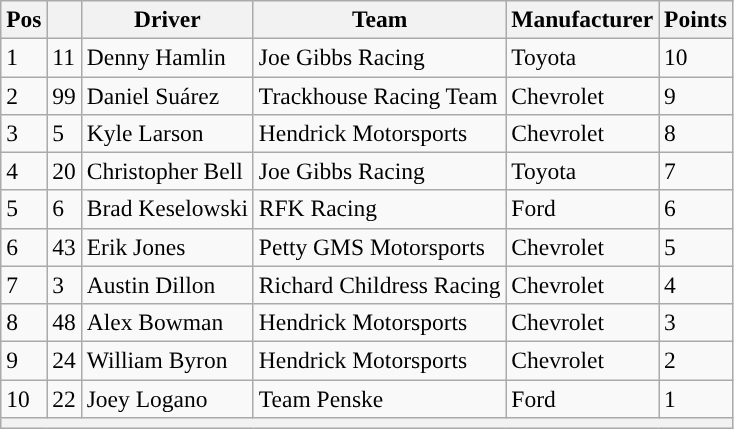<table class="wikitable" style="font-size:98%">
<tr>
<th>Pos</th>
<th></th>
<th>Driver</th>
<th>Team</th>
<th>Manufacturer</th>
<th>Points</th>
</tr>
<tr>
<td>1</td>
<td>11</td>
<td>Denny Hamlin</td>
<td>Joe Gibbs Racing</td>
<td>Toyota</td>
<td>10</td>
</tr>
<tr>
<td>2</td>
<td>99</td>
<td>Daniel Suárez</td>
<td>Trackhouse Racing Team</td>
<td>Chevrolet</td>
<td>9</td>
</tr>
<tr>
<td>3</td>
<td>5</td>
<td>Kyle Larson</td>
<td>Hendrick Motorsports</td>
<td>Chevrolet</td>
<td>8</td>
</tr>
<tr>
<td>4</td>
<td>20</td>
<td>Christopher Bell</td>
<td>Joe Gibbs Racing</td>
<td>Toyota</td>
<td>7</td>
</tr>
<tr>
<td>5</td>
<td>6</td>
<td>Brad Keselowski</td>
<td>RFK Racing</td>
<td>Ford</td>
<td>6</td>
</tr>
<tr>
<td>6</td>
<td>43</td>
<td>Erik Jones</td>
<td>Petty GMS Motorsports</td>
<td>Chevrolet</td>
<td>5</td>
</tr>
<tr>
<td>7</td>
<td>3</td>
<td>Austin Dillon</td>
<td>Richard Childress Racing</td>
<td>Chevrolet</td>
<td>4</td>
</tr>
<tr>
<td>8</td>
<td>48</td>
<td>Alex Bowman</td>
<td>Hendrick Motorsports</td>
<td>Chevrolet</td>
<td>3</td>
</tr>
<tr>
<td>9</td>
<td>24</td>
<td>William Byron</td>
<td>Hendrick Motorsports</td>
<td>Chevrolet</td>
<td>2</td>
</tr>
<tr>
<td>10</td>
<td>22</td>
<td>Joey Logano</td>
<td>Team Penske</td>
<td>Ford</td>
<td>1</td>
</tr>
<tr>
<th colspan="6"></th>
</tr>
</table>
